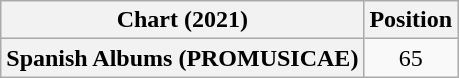<table class="wikitable plainrowheaders" style="text-align:center">
<tr>
<th scope="col">Chart (2021)</th>
<th scope="col">Position</th>
</tr>
<tr>
<th scope="row">Spanish Albums (PROMUSICAE)</th>
<td>65</td>
</tr>
</table>
